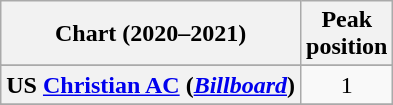<table class="wikitable sortable plainrowheaders" style="text-align:center">
<tr>
<th scope="col">Chart (2020–2021)</th>
<th scope="col">Peak<br>position</th>
</tr>
<tr>
</tr>
<tr>
</tr>
<tr>
</tr>
<tr>
<th scope="row">US <a href='#'>Christian AC</a> (<em><a href='#'>Billboard</a></em>)</th>
<td>1</td>
</tr>
<tr>
</tr>
</table>
